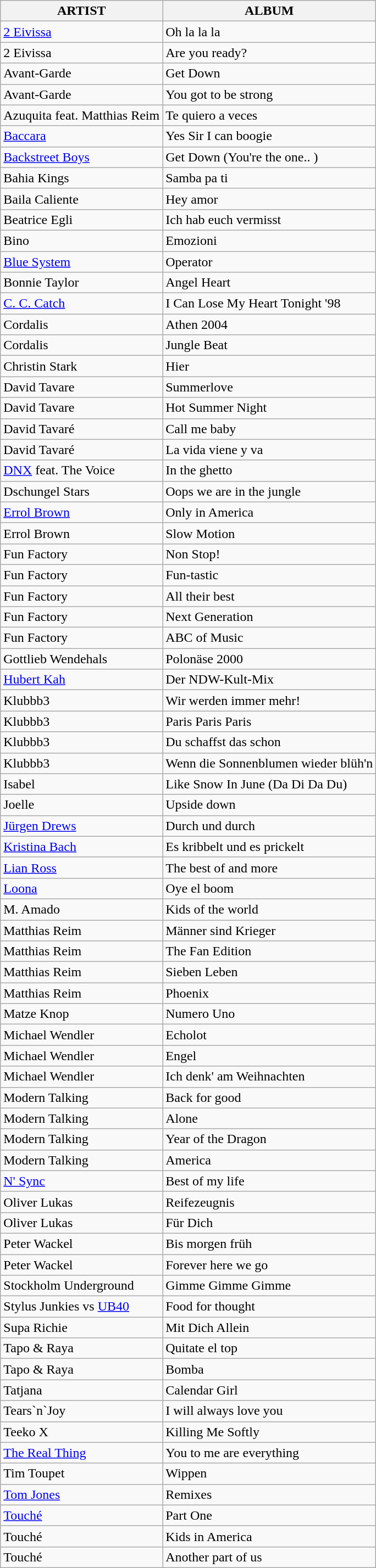<table class="wikitable">
<tr>
<th>ARTIST</th>
<th>ALBUM</th>
</tr>
<tr>
<td><a href='#'>2 Eivissa</a></td>
<td>Oh la la la</td>
</tr>
<tr>
<td>2 Eivissa</td>
<td>Are you ready?</td>
</tr>
<tr>
<td>Avant-Garde</td>
<td>Get Down</td>
</tr>
<tr>
<td>Avant-Garde</td>
<td>You got to be strong</td>
</tr>
<tr>
<td>Azuquita feat. Matthias Reim</td>
<td>Te quiero a veces</td>
</tr>
<tr>
<td><a href='#'>Baccara</a></td>
<td>Yes Sir I can boogie</td>
</tr>
<tr>
<td><a href='#'>Backstreet Boys</a></td>
<td>Get Down (You're the one.. )</td>
</tr>
<tr>
<td>Bahia Kings</td>
<td>Samba pa ti</td>
</tr>
<tr>
<td>Baila Caliente</td>
<td>Hey amor</td>
</tr>
<tr>
<td>Beatrice Egli</td>
<td>Ich hab euch vermisst</td>
</tr>
<tr>
<td>Bino</td>
<td>Emozioni</td>
</tr>
<tr>
<td><a href='#'>Blue System</a></td>
<td>Operator</td>
</tr>
<tr>
<td>Bonnie Taylor</td>
<td>Angel Heart</td>
</tr>
<tr>
<td><a href='#'>C. C. Catch</a></td>
<td>I Can Lose My Heart Tonight '98</td>
</tr>
<tr>
<td>Cordalis</td>
<td>Athen 2004</td>
</tr>
<tr>
<td>Cordalis</td>
<td>Jungle Beat</td>
</tr>
<tr>
<td>Christin Stark</td>
<td>Hier</td>
</tr>
<tr>
<td>David Tavare</td>
<td>Summerlove</td>
</tr>
<tr>
<td>David Tavare</td>
<td>Hot Summer Night</td>
</tr>
<tr>
<td>David Tavaré</td>
<td>Call me baby</td>
</tr>
<tr>
<td>David Tavaré</td>
<td>La vida viene y va</td>
</tr>
<tr>
<td><a href='#'>DNX</a> feat. The Voice</td>
<td>In the ghetto</td>
</tr>
<tr>
<td>Dschungel Stars</td>
<td>Oops we are in the jungle</td>
</tr>
<tr>
<td><a href='#'>Errol Brown</a></td>
<td>Only in America</td>
</tr>
<tr>
<td>Errol Brown</td>
<td>Slow Motion</td>
</tr>
<tr>
<td>Fun Factory</td>
<td>Non Stop!</td>
</tr>
<tr>
<td>Fun Factory</td>
<td>Fun-tastic</td>
</tr>
<tr>
<td>Fun Factory</td>
<td>All their best</td>
</tr>
<tr>
<td>Fun Factory</td>
<td>Next Generation</td>
</tr>
<tr>
<td>Fun Factory</td>
<td>ABC of Music</td>
</tr>
<tr>
<td>Gottlieb Wendehals</td>
<td>Polonäse 2000</td>
</tr>
<tr>
<td><a href='#'>Hubert Kah</a></td>
<td>Der NDW-Kult-Mix</td>
</tr>
<tr>
<td>Klubbb3</td>
<td>Wir werden immer mehr!</td>
</tr>
<tr>
<td>Klubbb3</td>
<td>Paris Paris Paris</td>
</tr>
<tr>
<td>Klubbb3</td>
<td>Du schaffst das schon</td>
</tr>
<tr>
<td>Klubbb3</td>
<td>Wenn die Sonnenblumen wieder blüh'n</td>
</tr>
<tr>
<td>Isabel</td>
<td>Like Snow In June (Da Di Da Du)</td>
</tr>
<tr>
<td>Joelle</td>
<td>Upside down</td>
</tr>
<tr>
<td><a href='#'>Jürgen Drews</a></td>
<td>Durch und durch</td>
</tr>
<tr>
<td><a href='#'>Kristina Bach</a></td>
<td>Es kribbelt und es prickelt</td>
</tr>
<tr>
<td><a href='#'>Lian Ross</a></td>
<td>The best of and more</td>
</tr>
<tr>
<td><a href='#'>Loona</a></td>
<td>Oye el boom</td>
</tr>
<tr>
<td>M. Amado</td>
<td>Kids of the world</td>
</tr>
<tr>
<td>Matthias Reim</td>
<td>Männer sind Krieger</td>
</tr>
<tr>
<td>Matthias Reim</td>
<td>The Fan Edition</td>
</tr>
<tr>
<td>Matthias Reim</td>
<td>Sieben Leben</td>
</tr>
<tr>
<td>Matthias Reim</td>
<td>Phoenix</td>
</tr>
<tr>
<td>Matze Knop</td>
<td>Numero Uno</td>
</tr>
<tr>
<td>Michael Wendler</td>
<td>Echolot</td>
</tr>
<tr>
<td>Michael Wendler</td>
<td>Engel</td>
</tr>
<tr>
<td>Michael Wendler</td>
<td>Ich denk' am Weihnachten</td>
</tr>
<tr>
<td>Modern Talking</td>
<td>Back for good</td>
</tr>
<tr>
<td>Modern Talking</td>
<td>Alone</td>
</tr>
<tr>
<td>Modern Talking</td>
<td>Year of the Dragon</td>
</tr>
<tr>
<td>Modern Talking</td>
<td>America</td>
</tr>
<tr>
<td><a href='#'>N' Sync</a></td>
<td>Best of my life</td>
</tr>
<tr>
<td>Oliver Lukas</td>
<td>Reifezeugnis</td>
</tr>
<tr>
<td>Oliver Lukas</td>
<td>Für Dich</td>
</tr>
<tr>
<td>Peter Wackel</td>
<td>Bis morgen früh</td>
</tr>
<tr>
<td>Peter Wackel</td>
<td>Forever here we go</td>
</tr>
<tr>
<td>Stockholm Underground</td>
<td>Gimme Gimme Gimme</td>
</tr>
<tr>
<td>Stylus Junkies vs <a href='#'>UB40</a></td>
<td>Food for thought</td>
</tr>
<tr>
<td>Supa Richie</td>
<td>Mit Dich Allein</td>
</tr>
<tr>
<td>Tapo & Raya</td>
<td>Quitate el top</td>
</tr>
<tr>
<td>Tapo & Raya</td>
<td>Bomba</td>
</tr>
<tr>
<td>Tatjana</td>
<td>Calendar Girl</td>
</tr>
<tr>
<td>Tears`n`Joy</td>
<td>I will always love you</td>
</tr>
<tr>
<td>Teeko X</td>
<td>Killing Me Softly</td>
</tr>
<tr>
<td><a href='#'>The Real Thing</a></td>
<td>You to me are everything</td>
</tr>
<tr>
<td>Tim Toupet</td>
<td>Wippen</td>
</tr>
<tr>
<td><a href='#'>Tom Jones</a></td>
<td>Remixes</td>
</tr>
<tr>
<td><a href='#'>Touché</a></td>
<td>Part One</td>
</tr>
<tr>
<td>Touché</td>
<td>Kids in America</td>
</tr>
<tr>
<td>Touché</td>
<td>Another part of us</td>
</tr>
</table>
